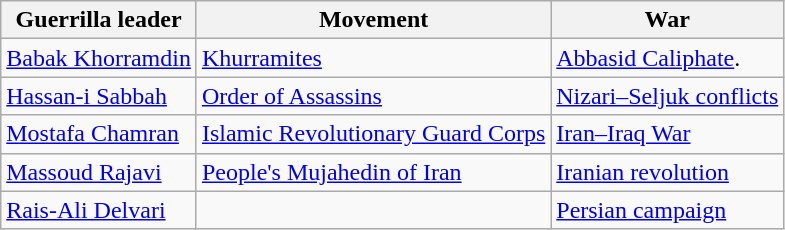<table class="wikitable">
<tr>
<th>Guerrilla leader</th>
<th>Movement</th>
<th>War</th>
</tr>
<tr>
<td><a href='#'>Babak Khorramdin</a></td>
<td><a href='#'>Khurramites</a></td>
<td><a href='#'>Abbasid Caliphate</a>.</td>
</tr>
<tr>
<td><a href='#'>Hassan-i Sabbah</a></td>
<td><a href='#'>Order of Assassins</a></td>
<td><a href='#'>Nizari–Seljuk conflicts</a></td>
</tr>
<tr>
<td><a href='#'>Mostafa Chamran</a></td>
<td><a href='#'>Islamic Revolutionary Guard Corps</a></td>
<td><a href='#'>Iran–Iraq War</a></td>
</tr>
<tr>
<td><a href='#'>Massoud Rajavi</a></td>
<td><a href='#'>People's Mujahedin of Iran</a></td>
<td><a href='#'>Iranian revolution</a></td>
</tr>
<tr>
<td><a href='#'>Rais-Ali Delvari</a></td>
<td></td>
<td><a href='#'>Persian campaign</a></td>
</tr>
</table>
